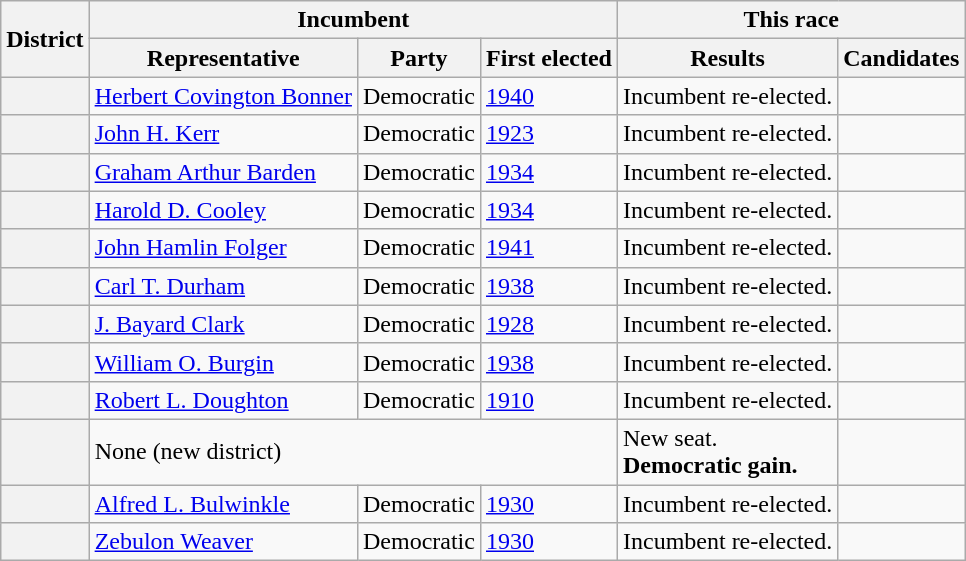<table class=wikitable>
<tr>
<th rowspan=2>District</th>
<th colspan=3>Incumbent</th>
<th colspan=2>This race</th>
</tr>
<tr>
<th>Representative</th>
<th>Party</th>
<th>First elected</th>
<th>Results</th>
<th>Candidates</th>
</tr>
<tr>
<th></th>
<td><a href='#'>Herbert Covington Bonner</a></td>
<td>Democratic</td>
<td><a href='#'>1940</a></td>
<td>Incumbent re-elected.</td>
<td nowrap></td>
</tr>
<tr>
<th></th>
<td><a href='#'>John H. Kerr</a></td>
<td>Democratic</td>
<td><a href='#'>1923 </a></td>
<td>Incumbent re-elected.</td>
<td nowrap></td>
</tr>
<tr>
<th></th>
<td><a href='#'>Graham Arthur Barden</a></td>
<td>Democratic</td>
<td><a href='#'>1934</a></td>
<td>Incumbent re-elected.</td>
<td nowrap></td>
</tr>
<tr>
<th></th>
<td><a href='#'>Harold D. Cooley</a></td>
<td>Democratic</td>
<td><a href='#'>1934</a></td>
<td>Incumbent re-elected.</td>
<td nowrap></td>
</tr>
<tr>
<th></th>
<td><a href='#'>John Hamlin Folger</a></td>
<td>Democratic</td>
<td><a href='#'>1941 </a></td>
<td>Incumbent re-elected.</td>
<td nowrap></td>
</tr>
<tr>
<th></th>
<td><a href='#'>Carl T. Durham</a></td>
<td>Democratic</td>
<td><a href='#'>1938</a></td>
<td>Incumbent re-elected.</td>
<td nowrap></td>
</tr>
<tr>
<th></th>
<td><a href='#'>J. Bayard Clark</a></td>
<td>Democratic</td>
<td><a href='#'>1928</a></td>
<td>Incumbent re-elected.</td>
<td nowrap></td>
</tr>
<tr>
<th></th>
<td><a href='#'>William O. Burgin</a></td>
<td>Democratic</td>
<td><a href='#'>1938</a></td>
<td>Incumbent re-elected.</td>
<td nowrap></td>
</tr>
<tr>
<th></th>
<td><a href='#'>Robert L. Doughton</a></td>
<td>Democratic</td>
<td><a href='#'>1910</a></td>
<td>Incumbent re-elected.</td>
<td nowrap></td>
</tr>
<tr>
<th></th>
<td colspan=3>None (new district)</td>
<td>New seat.<br><strong>Democratic gain.</strong></td>
<td nowrap></td>
</tr>
<tr>
<th></th>
<td><a href='#'>Alfred L. Bulwinkle</a><br></td>
<td>Democratic</td>
<td><a href='#'>1930</a></td>
<td>Incumbent re-elected.</td>
<td nowrap></td>
</tr>
<tr>
<th></th>
<td><a href='#'>Zebulon Weaver</a><br></td>
<td>Democratic</td>
<td><a href='#'>1930</a></td>
<td>Incumbent re-elected.</td>
<td nowrap></td>
</tr>
</table>
